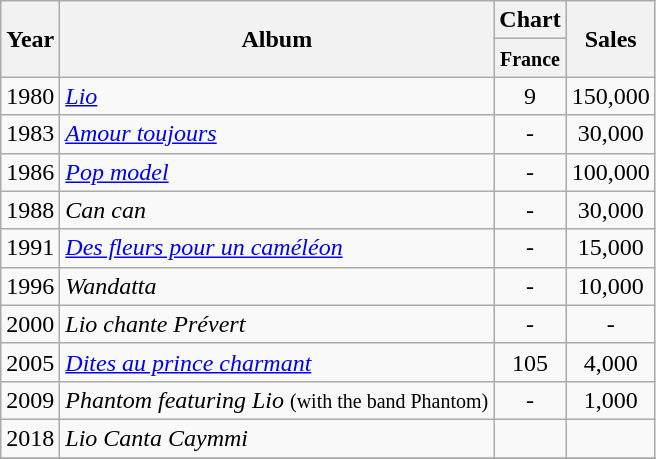<table class="wikitable">
<tr>
<th align="center" rowspan="2">Year</th>
<th align="center" rowspan="2">Album</th>
<th align="center" colspan="1">Chart</th>
<th align="center" rowspan="2">Sales</th>
</tr>
<tr>
<th width="40"><small>France</small></th>
</tr>
<tr>
<td align="center">1980</td>
<td><em><a href='#'>Lio</a></em></td>
<td align="center">9</td>
<td align="center">150,000</td>
</tr>
<tr>
<td align="center">1983</td>
<td><em><a href='#'>Amour toujours</a></em></td>
<td align="center">-</td>
<td align="center">30,000</td>
</tr>
<tr>
<td align="center">1986</td>
<td><em><a href='#'>Pop model</a></em></td>
<td align="center">-</td>
<td align="center">100,000</td>
</tr>
<tr>
<td align="center">1988</td>
<td><em>Can can</em></td>
<td align="center">-</td>
<td align="center">30,000</td>
</tr>
<tr>
<td align="center">1991</td>
<td><em><a href='#'>Des fleurs pour un caméléon</a></em></td>
<td align="center">-</td>
<td align="center">15,000</td>
</tr>
<tr>
<td align="center">1996</td>
<td><em>Wandatta</em></td>
<td align="center">-</td>
<td align="center">10,000</td>
</tr>
<tr>
<td align="center">2000</td>
<td><em>Lio chante Prévert</em></td>
<td align="center">-</td>
<td align="center">-</td>
</tr>
<tr>
<td align="center">2005</td>
<td><em><a href='#'>Dites au prince charmant</a></em></td>
<td align="center">105</td>
<td align="center">4,000</td>
</tr>
<tr>
<td align="center">2009</td>
<td><em>Phantom featuring Lio</em> <small>(with the band Phantom)</small></td>
<td align="center">-</td>
<td align="center">1,000</td>
</tr>
<tr>
<td align="center">2018</td>
<td><em>Lio Canta Caymmi</em></td>
<td align="center"></td>
<td align="center"></td>
</tr>
<tr>
</tr>
</table>
